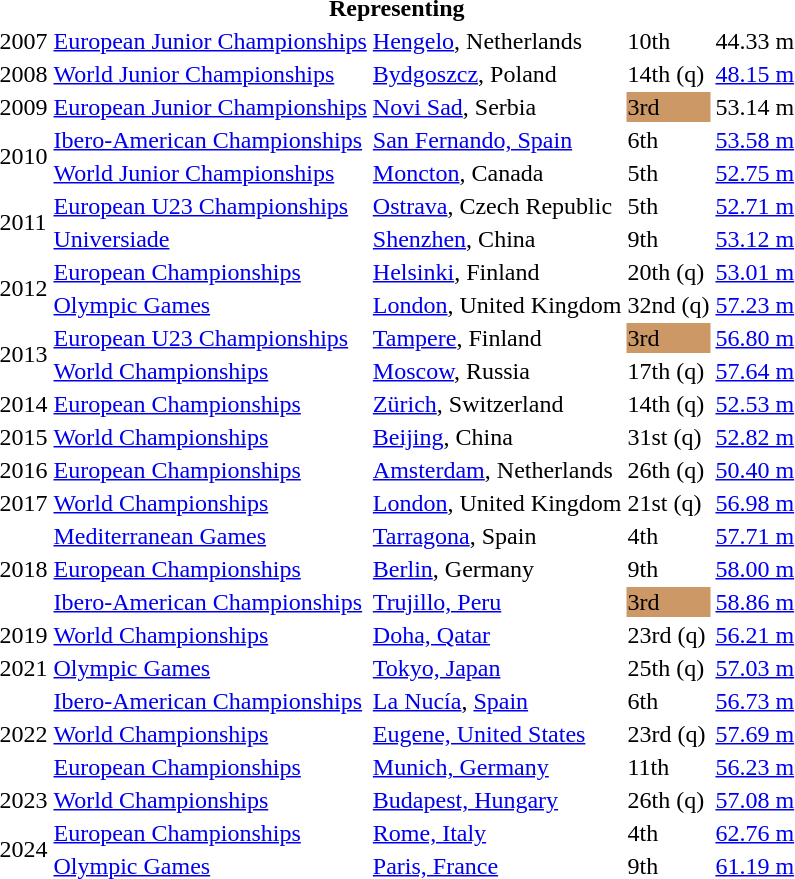<table>
<tr>
<th colspan="6">Representing </th>
</tr>
<tr>
<td>2007</td>
<td><a href='#'>European Junior Championships</a></td>
<td><a href='#'>Hengelo</a>, Netherlands</td>
<td>10th</td>
<td>44.33 m</td>
</tr>
<tr>
<td>2008</td>
<td><a href='#'>World Junior Championships</a></td>
<td><a href='#'>Bydgoszcz</a>, Poland</td>
<td>14th (q)</td>
<td><a href='#'>48.15 m</a></td>
</tr>
<tr>
<td>2009</td>
<td><a href='#'>European Junior Championships</a></td>
<td><a href='#'>Novi Sad</a>, Serbia</td>
<td bgcolor=cc9966>3rd</td>
<td>53.14 m</td>
</tr>
<tr>
<td rowspan=2>2010</td>
<td><a href='#'>Ibero-American Championships</a></td>
<td><a href='#'>San Fernando, Spain</a></td>
<td>6th</td>
<td><a href='#'>53.58 m</a></td>
</tr>
<tr>
<td><a href='#'>World Junior Championships</a></td>
<td><a href='#'>Moncton</a>, Canada</td>
<td>5th</td>
<td><a href='#'>52.75 m</a></td>
</tr>
<tr>
<td rowspan=2>2011</td>
<td><a href='#'>European U23 Championships</a></td>
<td><a href='#'>Ostrava</a>, Czech Republic</td>
<td>5th</td>
<td><a href='#'>52.71 m</a></td>
</tr>
<tr>
<td><a href='#'>Universiade</a></td>
<td><a href='#'>Shenzhen</a>, China</td>
<td>9th</td>
<td><a href='#'>53.12 m</a></td>
</tr>
<tr>
<td rowspan=2>2012</td>
<td><a href='#'>European Championships</a></td>
<td><a href='#'>Helsinki</a>, Finland</td>
<td>20th (q)</td>
<td><a href='#'>53.01 m</a></td>
</tr>
<tr>
<td><a href='#'>Olympic Games</a></td>
<td><a href='#'>London</a>, United Kingdom</td>
<td>32nd (q)</td>
<td><a href='#'>57.23 m</a></td>
</tr>
<tr>
<td rowspan=2>2013</td>
<td><a href='#'>European U23 Championships</a></td>
<td><a href='#'>Tampere</a>, Finland</td>
<td bgcolor=cc9966>3rd</td>
<td><a href='#'>56.80 m</a></td>
</tr>
<tr>
<td><a href='#'>World Championships</a></td>
<td><a href='#'>Moscow</a>, Russia</td>
<td>17th (q)</td>
<td><a href='#'>57.64 m</a></td>
</tr>
<tr>
<td>2014</td>
<td><a href='#'>European Championships</a></td>
<td><a href='#'>Zürich</a>, Switzerland</td>
<td>14th (q)</td>
<td><a href='#'>52.53 m</a></td>
</tr>
<tr>
<td>2015</td>
<td><a href='#'>World Championships</a></td>
<td><a href='#'>Beijing</a>, China</td>
<td>31st (q)</td>
<td><a href='#'>52.82 m</a></td>
</tr>
<tr>
<td>2016</td>
<td><a href='#'>European Championships</a></td>
<td><a href='#'>Amsterdam</a>, Netherlands</td>
<td>26th (q)</td>
<td><a href='#'>50.40 m</a></td>
</tr>
<tr>
<td>2017</td>
<td><a href='#'>World Championships</a></td>
<td><a href='#'>London</a>, United Kingdom</td>
<td>21st (q)</td>
<td><a href='#'>56.98 m</a></td>
</tr>
<tr>
<td rowspan=3>2018</td>
<td><a href='#'>Mediterranean Games</a></td>
<td><a href='#'>Tarragona</a>, Spain</td>
<td>4th</td>
<td><a href='#'>57.71 m</a></td>
</tr>
<tr>
<td><a href='#'>European Championships</a></td>
<td><a href='#'>Berlin</a>, Germany</td>
<td>9th</td>
<td><a href='#'>58.00 m</a></td>
</tr>
<tr>
<td><a href='#'>Ibero-American Championships</a></td>
<td><a href='#'>Trujillo, Peru</a></td>
<td bgcolor=cc9966>3rd</td>
<td><a href='#'>58.86 m</a></td>
</tr>
<tr>
<td>2019</td>
<td><a href='#'>World Championships</a></td>
<td><a href='#'>Doha, Qatar</a></td>
<td>23rd (q)</td>
<td><a href='#'>56.21 m</a></td>
</tr>
<tr>
<td>2021</td>
<td><a href='#'>Olympic Games</a></td>
<td><a href='#'>Tokyo, Japan</a></td>
<td>25th (q)</td>
<td><a href='#'>57.03 m</a></td>
</tr>
<tr>
<td rowspan=3>2022</td>
<td><a href='#'>Ibero-American Championships</a></td>
<td><a href='#'>La Nucía</a>, <a href='#'>Spain</a></td>
<td>6th</td>
<td><a href='#'>56.73 m</a></td>
</tr>
<tr>
<td><a href='#'>World Championships</a></td>
<td><a href='#'>Eugene, United States</a></td>
<td>23rd (q)</td>
<td><a href='#'>57.69 m</a></td>
</tr>
<tr>
<td><a href='#'>European Championships</a></td>
<td><a href='#'>Munich, Germany</a></td>
<td>11th</td>
<td><a href='#'>56.23 m</a></td>
</tr>
<tr>
<td>2023</td>
<td><a href='#'>World Championships</a></td>
<td><a href='#'>Budapest, Hungary</a></td>
<td>26th (q)</td>
<td><a href='#'>57.08 m</a></td>
</tr>
<tr>
<td rowspan=2>2024</td>
<td><a href='#'>European Championships</a></td>
<td><a href='#'>Rome, Italy</a></td>
<td>4th</td>
<td><a href='#'>62.76 m</a></td>
</tr>
<tr>
<td><a href='#'>Olympic Games</a></td>
<td><a href='#'>Paris, France</a></td>
<td>9th</td>
<td><a href='#'>61.19 m</a></td>
</tr>
</table>
